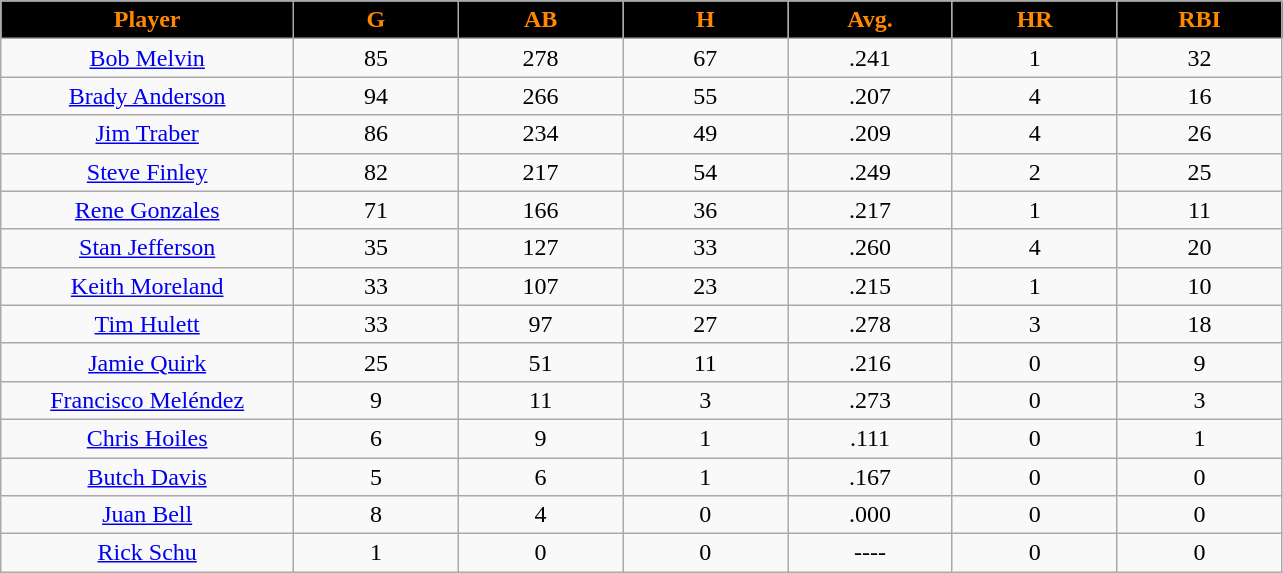<table class="wikitable sortable">
<tr>
<th style="background:black;color:#FF8800;" width="16%">Player</th>
<th style="background:black;color:#FF8800;" width="9%">G</th>
<th style="background:black;color:#FF8800;" width="9%">AB</th>
<th style="background:black;color:#FF8800;" width="9%">H</th>
<th style="background:black;color:#FF8800;" width="9%">Avg.</th>
<th style="background:black;color:#FF8800;" width="9%">HR</th>
<th style="background:black;color:#FF8800;" width="9%">RBI</th>
</tr>
<tr align="center">
<td><a href='#'>Bob Melvin</a></td>
<td>85</td>
<td>278</td>
<td>67</td>
<td>.241</td>
<td>1</td>
<td>32</td>
</tr>
<tr align="center">
<td><a href='#'>Brady Anderson</a></td>
<td>94</td>
<td>266</td>
<td>55</td>
<td>.207</td>
<td>4</td>
<td>16</td>
</tr>
<tr align="center">
<td><a href='#'>Jim Traber</a></td>
<td>86</td>
<td>234</td>
<td>49</td>
<td>.209</td>
<td>4</td>
<td>26</td>
</tr>
<tr align="center">
<td><a href='#'>Steve Finley</a></td>
<td>82</td>
<td>217</td>
<td>54</td>
<td>.249</td>
<td>2</td>
<td>25</td>
</tr>
<tr align="center">
<td><a href='#'>Rene Gonzales</a></td>
<td>71</td>
<td>166</td>
<td>36</td>
<td>.217</td>
<td>1</td>
<td>11</td>
</tr>
<tr align="center">
<td><a href='#'>Stan Jefferson</a></td>
<td>35</td>
<td>127</td>
<td>33</td>
<td>.260</td>
<td>4</td>
<td>20</td>
</tr>
<tr align="center">
<td><a href='#'>Keith Moreland</a></td>
<td>33</td>
<td>107</td>
<td>23</td>
<td>.215</td>
<td>1</td>
<td>10</td>
</tr>
<tr align="center">
<td><a href='#'>Tim Hulett</a></td>
<td>33</td>
<td>97</td>
<td>27</td>
<td>.278</td>
<td>3</td>
<td>18</td>
</tr>
<tr align="center">
<td><a href='#'>Jamie Quirk</a></td>
<td>25</td>
<td>51</td>
<td>11</td>
<td>.216</td>
<td>0</td>
<td>9</td>
</tr>
<tr align="center">
<td><a href='#'>Francisco Meléndez</a></td>
<td>9</td>
<td>11</td>
<td>3</td>
<td>.273</td>
<td>0</td>
<td>3</td>
</tr>
<tr align="center">
<td><a href='#'>Chris Hoiles</a></td>
<td>6</td>
<td>9</td>
<td>1</td>
<td>.111</td>
<td>0</td>
<td>1</td>
</tr>
<tr align="center">
<td><a href='#'>Butch Davis</a></td>
<td>5</td>
<td>6</td>
<td>1</td>
<td>.167</td>
<td>0</td>
<td>0</td>
</tr>
<tr align="center">
<td><a href='#'>Juan Bell</a></td>
<td>8</td>
<td>4</td>
<td>0</td>
<td>.000</td>
<td>0</td>
<td>0</td>
</tr>
<tr align="center">
<td><a href='#'>Rick Schu</a></td>
<td>1</td>
<td>0</td>
<td>0</td>
<td>----</td>
<td>0</td>
<td>0</td>
</tr>
</table>
